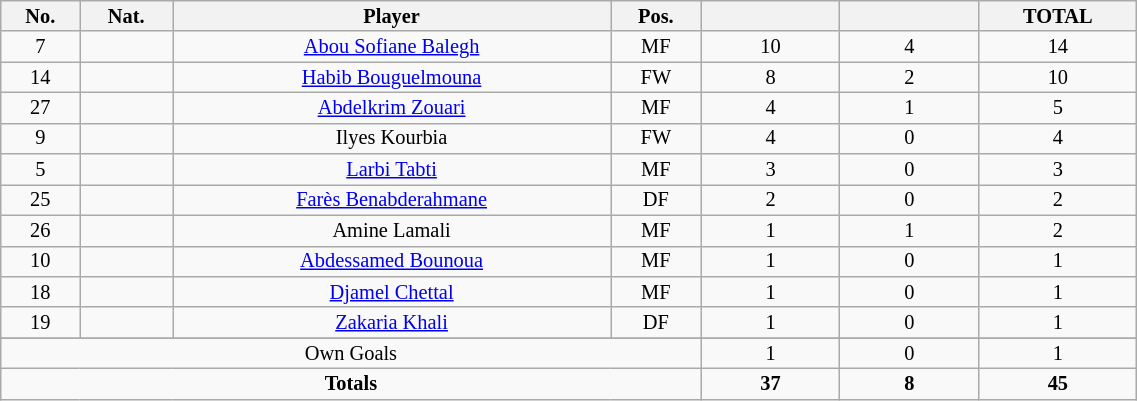<table class="wikitable sortable alternance"  style="font-size:85%; text-align:center; line-height:14px; width:60%;">
<tr>
<th width=10>No.</th>
<th width=10>Nat.</th>
<th width=140>Player</th>
<th width=10>Pos.</th>
<th width=40></th>
<th width=40></th>
<th width=10>TOTAL</th>
</tr>
<tr>
<td>7</td>
<td></td>
<td><a href='#'>Abou Sofiane Balegh</a></td>
<td>MF</td>
<td>10</td>
<td>4</td>
<td>14</td>
</tr>
<tr>
<td>14</td>
<td></td>
<td><a href='#'>Habib Bouguelmouna</a></td>
<td>FW</td>
<td>8</td>
<td>2</td>
<td>10</td>
</tr>
<tr>
<td>27</td>
<td></td>
<td><a href='#'>Abdelkrim Zouari</a></td>
<td>MF</td>
<td>4</td>
<td>1</td>
<td>5</td>
</tr>
<tr>
<td>9</td>
<td></td>
<td>Ilyes Kourbia</td>
<td>FW</td>
<td>4</td>
<td>0</td>
<td>4</td>
</tr>
<tr>
<td>5</td>
<td></td>
<td><a href='#'>Larbi Tabti</a></td>
<td>MF</td>
<td>3</td>
<td>0</td>
<td>3</td>
</tr>
<tr>
<td>25</td>
<td></td>
<td><a href='#'>Farès Benabderahmane</a></td>
<td>DF</td>
<td>2</td>
<td>0</td>
<td>2</td>
</tr>
<tr>
<td>26</td>
<td></td>
<td>Amine Lamali</td>
<td>MF</td>
<td>1</td>
<td>1</td>
<td>2</td>
</tr>
<tr>
<td>10</td>
<td></td>
<td><a href='#'>Abdessamed Bounoua</a></td>
<td>MF</td>
<td>1</td>
<td>0</td>
<td>1</td>
</tr>
<tr>
<td>18</td>
<td></td>
<td><a href='#'>Djamel Chettal</a></td>
<td>MF</td>
<td>1</td>
<td>0</td>
<td>1</td>
</tr>
<tr>
<td>19</td>
<td></td>
<td><a href='#'>Zakaria Khali</a></td>
<td>DF</td>
<td>1</td>
<td>0</td>
<td>1</td>
</tr>
<tr>
</tr>
<tr class="sortbottom">
<td colspan="4">Own Goals</td>
<td>1</td>
<td>0</td>
<td>1</td>
</tr>
<tr class="sortbottom">
<td colspan="4"><strong>Totals</strong></td>
<td><strong>37</strong></td>
<td><strong>8</strong></td>
<td><strong>45</strong></td>
</tr>
</table>
